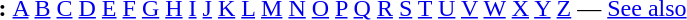<table id="toc" border="0">
<tr>
<th>:</th>
<td><a href='#'>A</a> <a href='#'>B</a> <a href='#'>C</a> <a href='#'>D</a> <a href='#'>E</a> <a href='#'>F</a> <a href='#'>G</a> <a href='#'>H</a> <a href='#'>I</a> <a href='#'>J</a> <a href='#'>K</a> <a href='#'>L</a> <a href='#'>M</a> <a href='#'>N</a> <a href='#'>O</a> <a href='#'>P</a> <a href='#'>Q</a> <a href='#'>R</a> <a href='#'>S</a> <a href='#'>T</a> <a href='#'>U</a> <a href='#'>V</a> <a href='#'>W</a> <a href='#'>X</a> <a href='#'>Y</a>  <a href='#'>Z</a> — <a href='#'>See also</a></td>
</tr>
</table>
